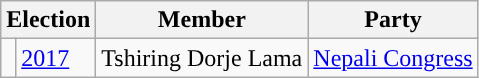<table class="wikitable">
<tr>
<th colspan="2">Election</th>
<th>Member</th>
<th>Party</th>
</tr>
<tr>
<td style="background-color:"></td>
<td><a href='#'>2017</a></td>
<td>Tshiring Dorje Lama</td>
<td><a href='#'>Nepali Congress</a></td>
</tr>
</table>
